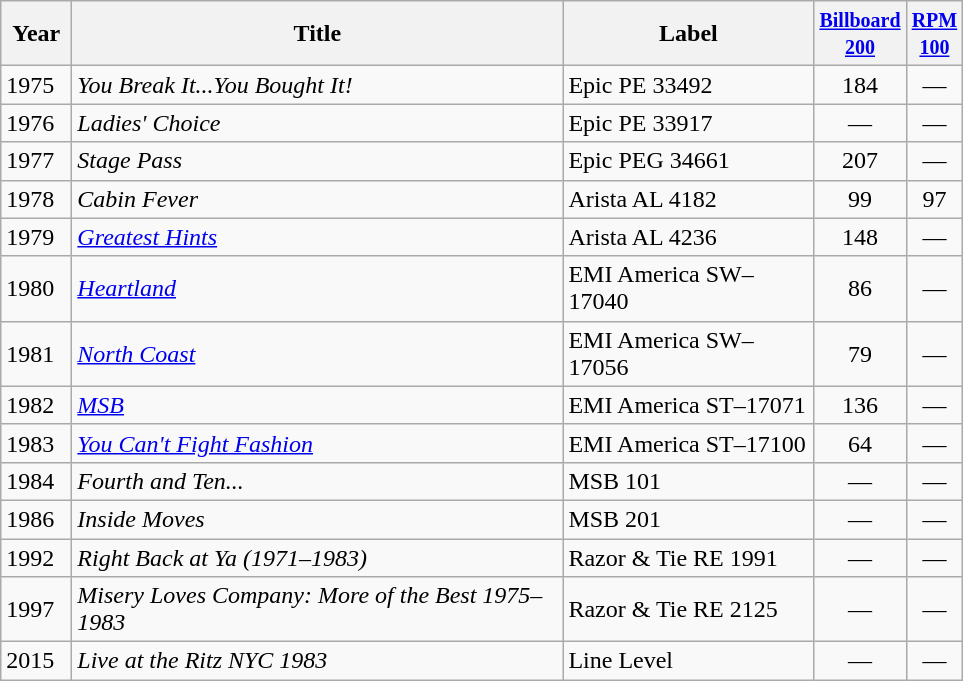<table class="wikitable">
<tr>
<th width="40">Year</th>
<th width="320">Title</th>
<th width="160">Label</th>
<th><small><a href='#'>Billboard<br>200</a></small></th>
<th><small><a href='#'>RPM<br>100</a></small></th>
</tr>
<tr>
<td>1975</td>
<td><em>You Break It...You Bought It!</em></td>
<td>Epic PE 33492</td>
<td align="center">184</td>
<td align="center">—</td>
</tr>
<tr>
<td>1976</td>
<td><em>Ladies' Choice</em></td>
<td>Epic PE 33917</td>
<td align="center">—</td>
<td align="center">—</td>
</tr>
<tr>
<td>1977</td>
<td><em>Stage Pass</em></td>
<td>Epic PEG 34661</td>
<td align="center">207</td>
<td align="center">—</td>
</tr>
<tr>
<td>1978</td>
<td><em>Cabin Fever</em></td>
<td>Arista AL 4182</td>
<td align="center">99</td>
<td align="center">97</td>
</tr>
<tr>
<td>1979</td>
<td><em><a href='#'>Greatest Hints</a></em></td>
<td>Arista AL 4236</td>
<td align="center">148</td>
<td align="center">—</td>
</tr>
<tr>
<td>1980</td>
<td><em><a href='#'>Heartland</a></em></td>
<td>EMI America SW–17040</td>
<td align="center">86</td>
<td align="center">—</td>
</tr>
<tr>
<td>1981</td>
<td><em><a href='#'>North Coast</a></em></td>
<td>EMI America SW–17056</td>
<td align="center">79</td>
<td align="center">—</td>
</tr>
<tr>
<td>1982</td>
<td><em><a href='#'>MSB</a></em></td>
<td>EMI America ST–17071</td>
<td align="center">136</td>
<td align="center">—</td>
</tr>
<tr>
<td>1983</td>
<td><em><a href='#'>You Can't Fight Fashion</a></em></td>
<td>EMI America ST–17100</td>
<td align="center">64</td>
<td align="center">—</td>
</tr>
<tr>
<td>1984</td>
<td><em>Fourth and Ten...</em></td>
<td>MSB 101</td>
<td align="center">—</td>
<td align="center">—</td>
</tr>
<tr>
<td>1986</td>
<td><em>Inside Moves</em></td>
<td>MSB 201</td>
<td align="center">—</td>
<td align="center">—</td>
</tr>
<tr>
<td>1992</td>
<td><em>Right Back at Ya (1971–1983)</em></td>
<td>Razor & Tie RE 1991</td>
<td align="center">—</td>
<td align="center">—</td>
</tr>
<tr>
<td>1997</td>
<td><em>Misery Loves Company: More of the Best 1975–1983</em></td>
<td>Razor & Tie RE 2125</td>
<td align="center">—</td>
<td align="center">—</td>
</tr>
<tr>
<td>2015</td>
<td><em>Live at the Ritz NYC 1983</em></td>
<td>Line Level</td>
<td align="center">—</td>
<td align="center">—</td>
</tr>
</table>
